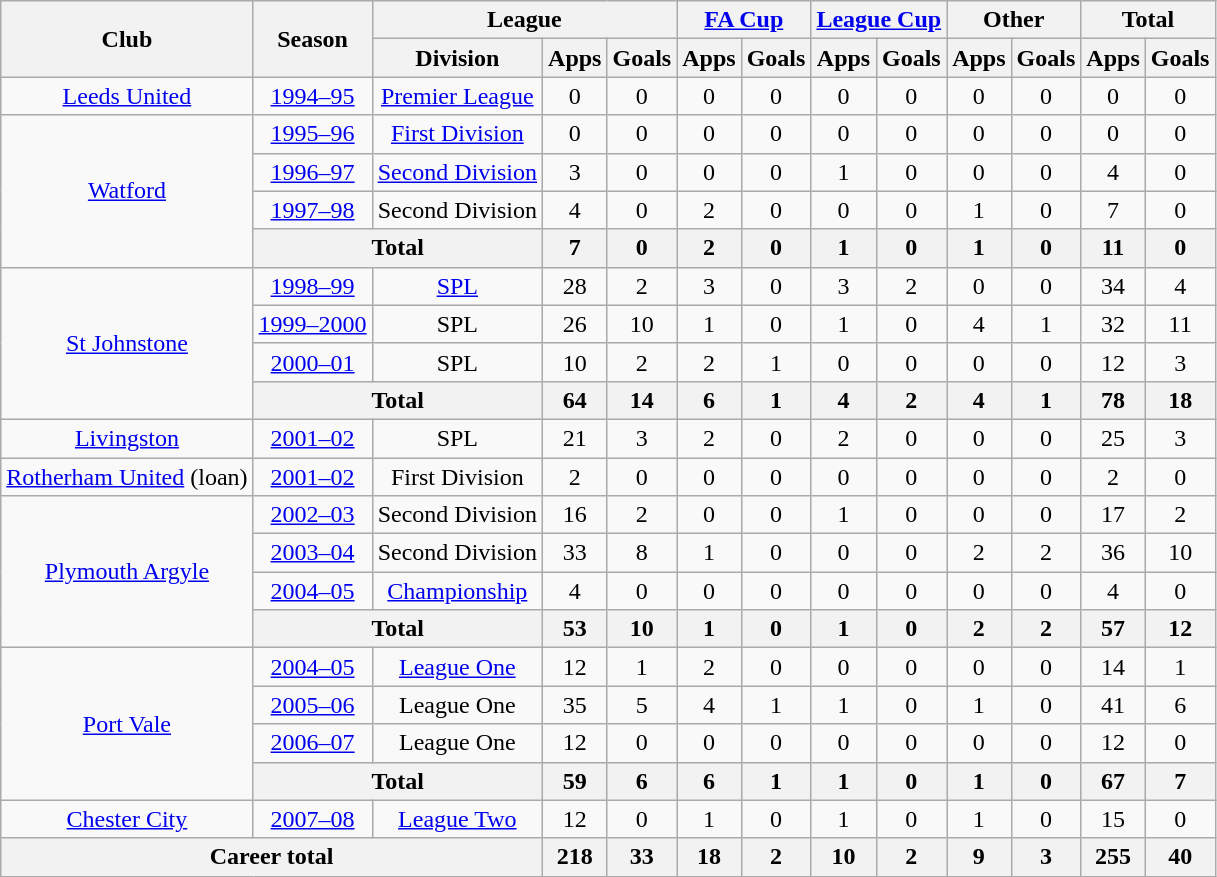<table class="wikitable" style="text-align:center">
<tr>
<th rowspan="2">Club</th>
<th rowspan="2">Season</th>
<th colspan="3">League</th>
<th colspan="2"><a href='#'>FA Cup</a></th>
<th colspan="2"><a href='#'>League Cup</a></th>
<th colspan="2">Other</th>
<th colspan="2">Total</th>
</tr>
<tr>
<th>Division</th>
<th>Apps</th>
<th>Goals</th>
<th>Apps</th>
<th>Goals</th>
<th>Apps</th>
<th>Goals</th>
<th>Apps</th>
<th>Goals</th>
<th>Apps</th>
<th>Goals</th>
</tr>
<tr>
<td><a href='#'>Leeds United</a></td>
<td><a href='#'>1994–95</a></td>
<td><a href='#'>Premier League</a></td>
<td>0</td>
<td>0</td>
<td>0</td>
<td>0</td>
<td>0</td>
<td>0</td>
<td>0</td>
<td>0</td>
<td>0</td>
<td>0</td>
</tr>
<tr>
<td rowspan="4"><a href='#'>Watford</a></td>
<td><a href='#'>1995–96</a></td>
<td><a href='#'>First Division</a></td>
<td>0</td>
<td>0</td>
<td>0</td>
<td>0</td>
<td>0</td>
<td>0</td>
<td>0</td>
<td>0</td>
<td>0</td>
<td>0</td>
</tr>
<tr>
<td><a href='#'>1996–97</a></td>
<td><a href='#'>Second Division</a></td>
<td>3</td>
<td>0</td>
<td>0</td>
<td>0</td>
<td>1</td>
<td>0</td>
<td>0</td>
<td>0</td>
<td>4</td>
<td>0</td>
</tr>
<tr>
<td><a href='#'>1997–98</a></td>
<td>Second Division</td>
<td>4</td>
<td>0</td>
<td>2</td>
<td>0</td>
<td>0</td>
<td>0</td>
<td>1</td>
<td>0</td>
<td>7</td>
<td>0</td>
</tr>
<tr>
<th colspan="2">Total</th>
<th>7</th>
<th>0</th>
<th>2</th>
<th>0</th>
<th>1</th>
<th>0</th>
<th>1</th>
<th>0</th>
<th>11</th>
<th>0</th>
</tr>
<tr>
<td rowspan="4"><a href='#'>St Johnstone</a></td>
<td><a href='#'>1998–99</a></td>
<td><a href='#'>SPL</a></td>
<td>28</td>
<td>2</td>
<td>3</td>
<td>0</td>
<td>3</td>
<td>2</td>
<td>0</td>
<td>0</td>
<td>34</td>
<td>4</td>
</tr>
<tr>
<td><a href='#'>1999–2000</a></td>
<td>SPL</td>
<td>26</td>
<td>10</td>
<td>1</td>
<td>0</td>
<td>1</td>
<td>0</td>
<td>4</td>
<td>1</td>
<td>32</td>
<td>11</td>
</tr>
<tr>
<td><a href='#'>2000–01</a></td>
<td>SPL</td>
<td>10</td>
<td>2</td>
<td>2</td>
<td>1</td>
<td>0</td>
<td>0</td>
<td>0</td>
<td>0</td>
<td>12</td>
<td>3</td>
</tr>
<tr>
<th colspan="2">Total</th>
<th>64</th>
<th>14</th>
<th>6</th>
<th>1</th>
<th>4</th>
<th>2</th>
<th>4</th>
<th>1</th>
<th>78</th>
<th>18</th>
</tr>
<tr>
<td><a href='#'>Livingston</a></td>
<td><a href='#'>2001–02</a></td>
<td>SPL</td>
<td>21</td>
<td>3</td>
<td>2</td>
<td>0</td>
<td>2</td>
<td>0</td>
<td>0</td>
<td>0</td>
<td>25</td>
<td>3</td>
</tr>
<tr>
<td><a href='#'>Rotherham United</a> (loan)</td>
<td><a href='#'>2001–02</a></td>
<td>First Division</td>
<td>2</td>
<td>0</td>
<td>0</td>
<td>0</td>
<td>0</td>
<td>0</td>
<td>0</td>
<td>0</td>
<td>2</td>
<td>0</td>
</tr>
<tr>
<td rowspan="4"><a href='#'>Plymouth Argyle</a></td>
<td><a href='#'>2002–03</a></td>
<td>Second Division</td>
<td>16</td>
<td>2</td>
<td>0</td>
<td>0</td>
<td>1</td>
<td>0</td>
<td>0</td>
<td>0</td>
<td>17</td>
<td>2</td>
</tr>
<tr>
<td><a href='#'>2003–04</a></td>
<td>Second Division</td>
<td>33</td>
<td>8</td>
<td>1</td>
<td>0</td>
<td>0</td>
<td>0</td>
<td>2</td>
<td>2</td>
<td>36</td>
<td>10</td>
</tr>
<tr>
<td><a href='#'>2004–05</a></td>
<td><a href='#'>Championship</a></td>
<td>4</td>
<td>0</td>
<td>0</td>
<td>0</td>
<td>0</td>
<td>0</td>
<td>0</td>
<td>0</td>
<td>4</td>
<td>0</td>
</tr>
<tr>
<th colspan="2">Total</th>
<th>53</th>
<th>10</th>
<th>1</th>
<th>0</th>
<th>1</th>
<th>0</th>
<th>2</th>
<th>2</th>
<th>57</th>
<th>12</th>
</tr>
<tr>
<td rowspan="4"><a href='#'>Port Vale</a></td>
<td><a href='#'>2004–05</a></td>
<td><a href='#'>League One</a></td>
<td>12</td>
<td>1</td>
<td>2</td>
<td>0</td>
<td>0</td>
<td>0</td>
<td>0</td>
<td>0</td>
<td>14</td>
<td>1</td>
</tr>
<tr>
<td><a href='#'>2005–06</a></td>
<td>League One</td>
<td>35</td>
<td>5</td>
<td>4</td>
<td>1</td>
<td>1</td>
<td>0</td>
<td>1</td>
<td>0</td>
<td>41</td>
<td>6</td>
</tr>
<tr>
<td><a href='#'>2006–07</a></td>
<td>League One</td>
<td>12</td>
<td>0</td>
<td>0</td>
<td>0</td>
<td>0</td>
<td>0</td>
<td>0</td>
<td>0</td>
<td>12</td>
<td>0</td>
</tr>
<tr>
<th colspan="2">Total</th>
<th>59</th>
<th>6</th>
<th>6</th>
<th>1</th>
<th>1</th>
<th>0</th>
<th>1</th>
<th>0</th>
<th>67</th>
<th>7</th>
</tr>
<tr>
<td><a href='#'>Chester City</a></td>
<td><a href='#'>2007–08</a></td>
<td><a href='#'>League Two</a></td>
<td>12</td>
<td>0</td>
<td>1</td>
<td>0</td>
<td>1</td>
<td>0</td>
<td>1</td>
<td>0</td>
<td>15</td>
<td>0</td>
</tr>
<tr>
<th colspan="3">Career total</th>
<th>218</th>
<th>33</th>
<th>18</th>
<th>2</th>
<th>10</th>
<th>2</th>
<th>9</th>
<th>3</th>
<th>255</th>
<th>40</th>
</tr>
</table>
